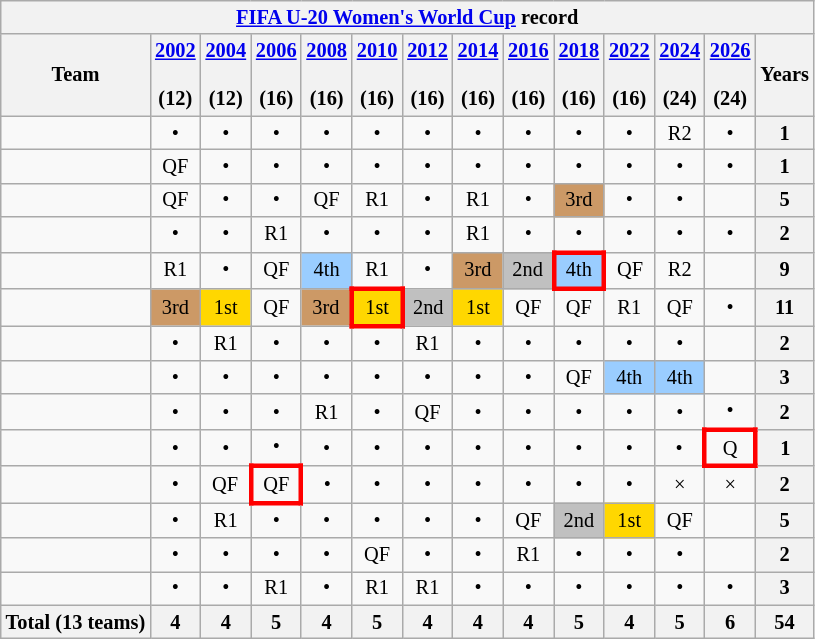<table class="wikitable" style="text-align:center; font-size:85%;">
<tr>
<th colspan=14><a href='#'>FIFA U-20 Women's World Cup</a> record</th>
</tr>
<tr>
<th>Team</th>
<th><a href='#'>2002</a><br><br>(12)</th>
<th><a href='#'>2004</a><br><br>(12)</th>
<th><a href='#'>2006</a><br><br>(16)</th>
<th><a href='#'>2008</a><br><br>(16)</th>
<th><a href='#'>2010</a><br><br>(16)</th>
<th><a href='#'>2012</a><br><br>(16)</th>
<th><a href='#'>2014</a><br><br>(16)</th>
<th><a href='#'>2016</a><br><br>(16)</th>
<th><a href='#'>2018</a><br><br>(16)</th>
<th><a href='#'>2022</a><br><br>(16)</th>
<th><a href='#'>2024</a><br><br>(24)</th>
<th><a href='#'>2026</a><br><br>(24)</th>
<th>Years</th>
</tr>
<tr align=center>
<td align=left></td>
<td>•</td>
<td>•</td>
<td>•</td>
<td>•</td>
<td>•</td>
<td>•</td>
<td>•</td>
<td>•</td>
<td>•</td>
<td>•</td>
<td>R2</td>
<td>•</td>
<th><strong>1</strong></th>
</tr>
<tr align=center>
<td align=left></td>
<td>QF</td>
<td>•</td>
<td>•</td>
<td>•</td>
<td>•</td>
<td>•</td>
<td>•</td>
<td>•</td>
<td>•</td>
<td>•</td>
<td>•</td>
<td>•</td>
<th><strong>1</strong></th>
</tr>
<tr align=center>
<td align=left></td>
<td>QF</td>
<td>•</td>
<td>•</td>
<td>QF</td>
<td>R1</td>
<td>•</td>
<td>R1</td>
<td>•</td>
<td bgcolor=#cc9966>3rd</td>
<td>•</td>
<td>•</td>
<td></td>
<th><strong>5</strong></th>
</tr>
<tr align=center>
<td align=left></td>
<td>•</td>
<td>•</td>
<td>R1</td>
<td>•</td>
<td>•</td>
<td>•</td>
<td>R1</td>
<td>•</td>
<td>•</td>
<td>•</td>
<td>•</td>
<td>•</td>
<th><strong>2</strong></th>
</tr>
<tr align=center>
<td align=left></td>
<td>R1</td>
<td>•</td>
<td>QF</td>
<td bgcolor=#9acdff>4th</td>
<td>R1</td>
<td>•</td>
<td bgcolor=#cc9966>3rd</td>
<td bgcolor=silver>2nd</td>
<td style="border: 3px solid red" bgcolor=#9acdff>4th</td>
<td>QF</td>
<td>R2</td>
<td></td>
<th><strong>9</strong></th>
</tr>
<tr align=center>
<td align=left></td>
<td bgcolor=#cc9966>3rd</td>
<td bgcolor=gold>1st</td>
<td>QF</td>
<td bgcolor=#cc9966>3rd</td>
<td style="border: 3px solid red" bgcolor=gold>1st</td>
<td bgcolor=silver>2nd</td>
<td bgcolor=gold>1st</td>
<td>QF</td>
<td>QF</td>
<td>R1</td>
<td>QF</td>
<td>•</td>
<th><strong>11</strong></th>
</tr>
<tr align=center>
<td align=left></td>
<td>•</td>
<td>R1</td>
<td>•</td>
<td>•</td>
<td>•</td>
<td>R1</td>
<td>•</td>
<td>•</td>
<td>•</td>
<td>•</td>
<td>•</td>
<td></td>
<th><strong>2</strong></th>
</tr>
<tr align=center>
<td align=left></td>
<td>•</td>
<td>•</td>
<td>•</td>
<td>•</td>
<td>•</td>
<td>•</td>
<td>•</td>
<td>•</td>
<td>QF</td>
<td bgcolor=#9acdff>4th</td>
<td bgcolor=#9acdff>4th</td>
<td></td>
<th><strong>3</strong></th>
</tr>
<tr align=center>
<td align=left></td>
<td>•</td>
<td>•</td>
<td>•</td>
<td>R1</td>
<td>•</td>
<td>QF</td>
<td>•</td>
<td>•</td>
<td>•</td>
<td>•</td>
<td>•</td>
<td>•</td>
<th><strong>2</strong></th>
</tr>
<tr align=center>
<td align=left></td>
<td>•</td>
<td>•</td>
<td>•</td>
<td>•</td>
<td>•</td>
<td>•</td>
<td>•</td>
<td>•</td>
<td>•</td>
<td>•</td>
<td>•</td>
<td style="border: 3px solid red">Q</td>
<th><strong>1</strong></th>
</tr>
<tr align=center>
<td align=left></td>
<td>•</td>
<td>QF</td>
<td style="border: 3px solid red">QF</td>
<td>•</td>
<td>•</td>
<td>•</td>
<td>•</td>
<td>•</td>
<td>•</td>
<td>•</td>
<td>×</td>
<td>×</td>
<th><strong>2</strong></th>
</tr>
<tr align=center>
<td align=left></td>
<td>•</td>
<td>R1</td>
<td>•</td>
<td>•</td>
<td>•</td>
<td>•</td>
<td>•</td>
<td>QF</td>
<td bgcolor=silver>2nd</td>
<td bgcolor=gold>1st</td>
<td>QF</td>
<td></td>
<th><strong>5</strong></th>
</tr>
<tr align=center>
<td align=left></td>
<td>•</td>
<td>•</td>
<td>•</td>
<td>•</td>
<td>QF</td>
<td>•</td>
<td>•</td>
<td>R1</td>
<td>•</td>
<td>•</td>
<td>•</td>
<td></td>
<th><strong>2</strong></th>
</tr>
<tr align=center>
<td align=left></td>
<td>•</td>
<td>•</td>
<td>R1</td>
<td>•</td>
<td>R1</td>
<td>R1</td>
<td>•</td>
<td>•</td>
<td>•</td>
<td>•</td>
<td>•</td>
<td>•</td>
<th><strong>3</strong></th>
</tr>
<tr>
<th align=left>Total (13 teams)</th>
<th>4</th>
<th>4</th>
<th>5</th>
<th>4</th>
<th>5</th>
<th>4</th>
<th>4</th>
<th>4</th>
<th>5</th>
<th>4</th>
<th>5</th>
<th>6</th>
<th>54</th>
</tr>
</table>
